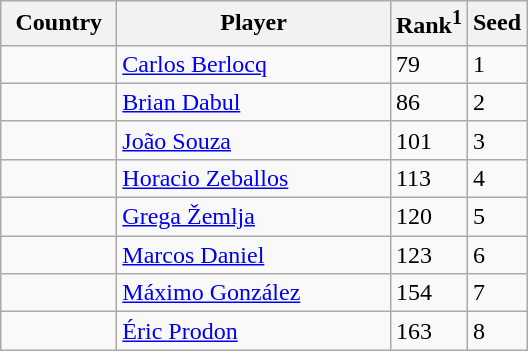<table class="sortable wikitable">
<tr>
<th width="70">Country</th>
<th width="175">Player</th>
<th>Rank<sup>1</sup></th>
<th>Seed</th>
</tr>
<tr>
<td></td>
<td><a href='#'>Carlos Berlocq</a></td>
<td>79</td>
<td>1</td>
</tr>
<tr>
<td></td>
<td><a href='#'>Brian Dabul</a></td>
<td>86</td>
<td>2</td>
</tr>
<tr>
<td></td>
<td><a href='#'>João Souza</a></td>
<td>101</td>
<td>3</td>
</tr>
<tr>
<td></td>
<td><a href='#'>Horacio Zeballos</a></td>
<td>113</td>
<td>4</td>
</tr>
<tr>
<td></td>
<td><a href='#'>Grega Žemlja</a></td>
<td>120</td>
<td>5</td>
</tr>
<tr>
<td></td>
<td><a href='#'>Marcos Daniel</a></td>
<td>123</td>
<td>6</td>
</tr>
<tr>
<td></td>
<td><a href='#'>Máximo González</a></td>
<td>154</td>
<td>7</td>
</tr>
<tr>
<td></td>
<td><a href='#'>Éric Prodon</a></td>
<td>163</td>
<td>8</td>
</tr>
</table>
